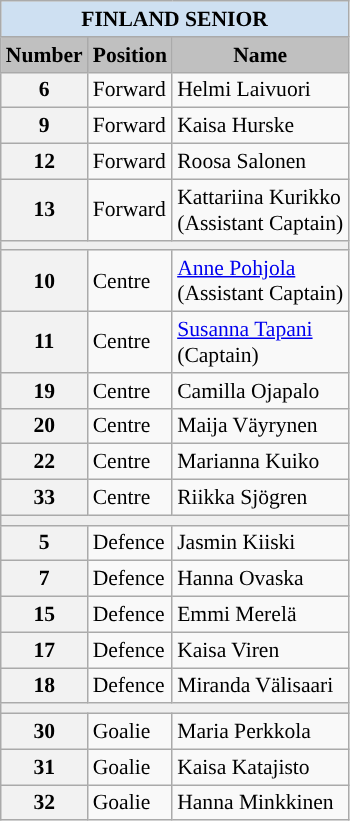<table class="wikitable" style="text-align:left; font-size:90%;">
<tr>
<th style=background:#CEE0F2 colspan=3>FINLAND SENIOR</th>
</tr>
<tr>
<th style="background:silver;">Number</th>
<th style="background:silver;">Position</th>
<th style="background:silver;">Name</th>
</tr>
<tr>
<th>6</th>
<td>Forward</td>
<td>Helmi Laivuori</td>
</tr>
<tr>
<th>9</th>
<td>Forward</td>
<td>Kaisa Hurske</td>
</tr>
<tr>
<th>12</th>
<td>Forward</td>
<td>Roosa Salonen</td>
</tr>
<tr>
<th>13</th>
<td>Forward</td>
<td>Kattariina Kurikko<br>(Assistant Captain)</td>
</tr>
<tr>
<td style="background:#eeee" align=center colspan=3></td>
</tr>
<tr>
<th>10</th>
<td>Centre</td>
<td><a href='#'>Anne Pohjola</a><br>(Assistant Captain)</td>
</tr>
<tr>
<th>11</th>
<td>Centre</td>
<td><a href='#'>Susanna Tapani</a><br>(Captain)</td>
</tr>
<tr>
<th>19</th>
<td>Centre</td>
<td>Camilla Ojapalo</td>
</tr>
<tr>
<th>20</th>
<td>Centre</td>
<td>Maija Väyrynen</td>
</tr>
<tr>
<th>22</th>
<td>Centre</td>
<td>Marianna Kuiko</td>
</tr>
<tr>
<th>33</th>
<td>Centre</td>
<td>Riikka Sjögren</td>
</tr>
<tr>
<td style="background:#eeee" align=center colspan=3></td>
</tr>
<tr>
<th>5</th>
<td>Defence</td>
<td>Jasmin Kiiski</td>
</tr>
<tr>
<th>7</th>
<td>Defence</td>
<td>Hanna Ovaska</td>
</tr>
<tr>
<th>15</th>
<td>Defence</td>
<td>Emmi Merelä</td>
</tr>
<tr>
<th>17</th>
<td>Defence</td>
<td>Kaisa Viren</td>
</tr>
<tr>
<th>18</th>
<td>Defence</td>
<td>Miranda Välisaari</td>
</tr>
<tr>
<td style="background:#eeee" align=center colspan=3></td>
</tr>
<tr>
<th>30</th>
<td>Goalie</td>
<td>Maria Perkkola</td>
</tr>
<tr>
<th>31</th>
<td>Goalie</td>
<td>Kaisa Katajisto</td>
</tr>
<tr>
<th>32</th>
<td>Goalie</td>
<td>Hanna Minkkinen</td>
</tr>
</table>
